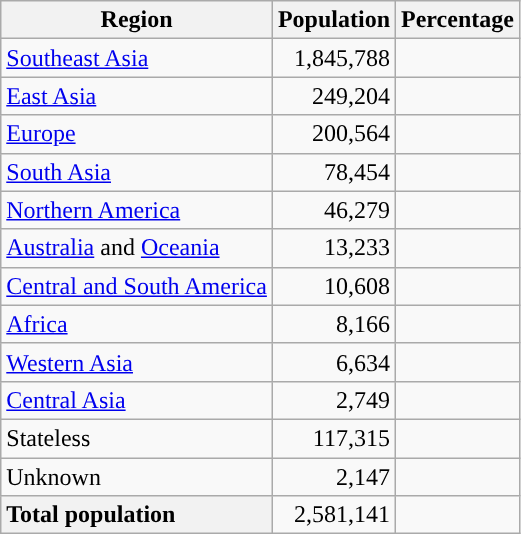<table class="wikitable sortable" border="1">
<tr>
<th scope="col">Region</th>
<th scope="col">Population</th>
<th scope="col">Percentage</th>
</tr>
<tr>
<td><a href='#'>Southeast Asia</a></td>
<td style="text-align: right;">1,845,788</td>
<td></td>
</tr>
<tr>
<td><a href='#'>East Asia</a></td>
<td style="text-align: right;">249,204</td>
<td></td>
</tr>
<tr>
<td><a href='#'>Europe</a></td>
<td style="text-align: right;">200,564</td>
<td></td>
</tr>
<tr>
<td><a href='#'>South Asia</a></td>
<td style="text-align: right;">78,454</td>
<td></td>
</tr>
<tr>
<td><a href='#'>Northern America</a></td>
<td style="text-align: right;">46,279</td>
<td></td>
</tr>
<tr>
<td><a href='#'>Australia</a> and <a href='#'>Oceania</a></td>
<td style="text-align: right;">13,233</td>
<td></td>
</tr>
<tr>
<td><a href='#'>Central and South America</a></td>
<td style="text-align: right;">10,608</td>
<td></td>
</tr>
<tr>
<td><a href='#'>Africa</a></td>
<td style="text-align: right;">8,166</td>
<td></td>
</tr>
<tr>
<td><a href='#'>Western Asia</a></td>
<td style="text-align: right;">6,634</td>
<td></td>
</tr>
<tr>
<td><a href='#'>Central Asia</a></td>
<td style="text-align: right;">2,749</td>
<td></td>
</tr>
<tr>
<td>Stateless</td>
<td style="text-align: right;">117,315</td>
<td></td>
</tr>
<tr>
<td>Unknown</td>
<td style="text-align: right;">2,147</td>
<td></td>
</tr>
<tr>
<th style="text-align: left">Total population</th>
<td style="text-align: right;">2,581,141</td>
<td></td>
</tr>
</table>
